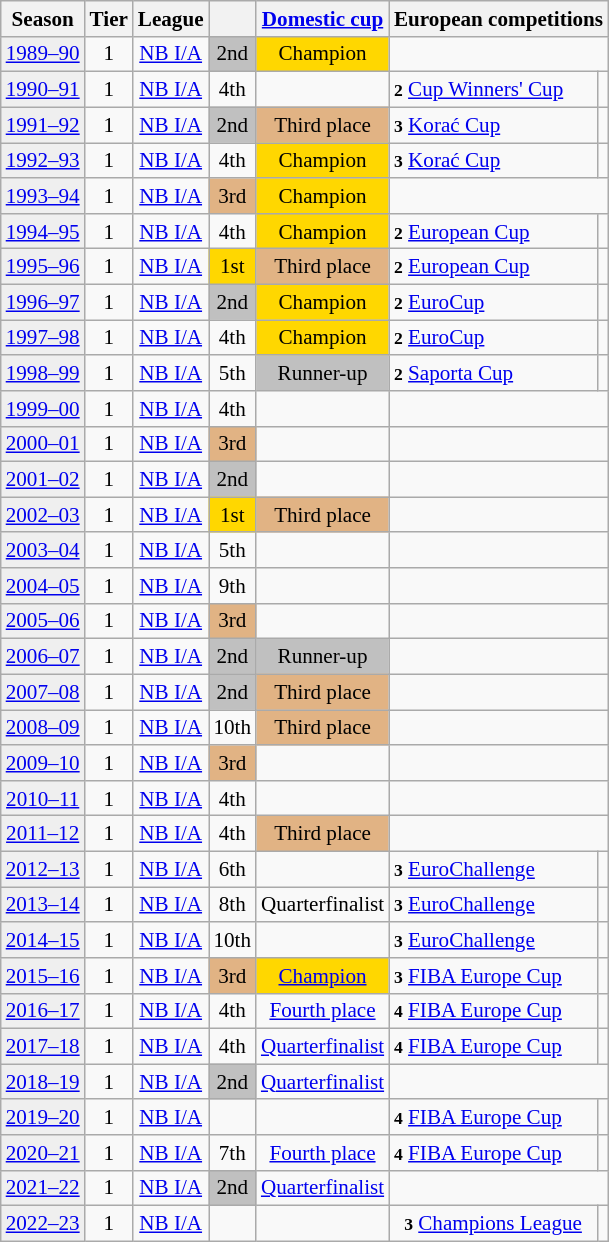<table class="wikitable" style="font-size:88%; text-align:center">
<tr bgcolor=>
<th>Season</th>
<th>Tier</th>
<th>League</th>
<th></th>
<th><a href='#'>Domestic cup</a></th>
<th colspan=2>European competitions</th>
</tr>
<tr>
<td style="background:#efefef;"><a href='#'>1989–90</a></td>
<td>1</td>
<td><a href='#'>NB I/A</a></td>
<td style="background:silver">2nd</td>
<td style="background:gold">Champion</td>
<td colspan=2></td>
</tr>
<tr>
<td style="background:#efefef;"><a href='#'>1990–91</a></td>
<td>1</td>
<td><a href='#'>NB I/A</a></td>
<td>4th</td>
<td></td>
<td align=left><small><strong>2</strong></small> <a href='#'>Cup Winners' Cup</a></td>
<td></td>
</tr>
<tr>
<td style="background:#efefef;"><a href='#'>1991–92</a></td>
<td>1</td>
<td><a href='#'>NB I/A</a></td>
<td style="background:silver">2nd</td>
<td style="background:#e1b384">Third place</td>
<td align=left><small><strong>3</strong></small> <a href='#'>Korać Cup</a></td>
<td></td>
</tr>
<tr>
<td style="background:#efefef;"><a href='#'>1992–93</a></td>
<td>1</td>
<td><a href='#'>NB I/A</a></td>
<td>4th</td>
<td style="background:gold">Champion</td>
<td align=left><small><strong>3</strong></small> <a href='#'>Korać Cup</a></td>
<td></td>
</tr>
<tr>
<td style="background:#efefef;"><a href='#'>1993–94</a></td>
<td>1</td>
<td><a href='#'>NB I/A</a></td>
<td style="background:#e1b384">3rd</td>
<td style="background:gold">Champion</td>
<td colspan=2></td>
</tr>
<tr>
<td style="background:#efefef;"><a href='#'>1994–95</a></td>
<td>1</td>
<td><a href='#'>NB I/A</a></td>
<td>4th</td>
<td style="background:gold">Champion</td>
<td align=left><small><strong>2</strong></small> <a href='#'>European Cup</a></td>
<td></td>
</tr>
<tr>
<td style="background:#efefef;"><a href='#'>1995–96</a></td>
<td>1</td>
<td><a href='#'>NB I/A</a></td>
<td style="background:gold">1st</td>
<td style="background:#e1b384">Third place</td>
<td align=left><small><strong>2</strong></small> <a href='#'>European Cup</a></td>
<td></td>
</tr>
<tr>
<td style="background:#efefef;"><a href='#'>1996–97</a></td>
<td>1</td>
<td><a href='#'>NB I/A</a></td>
<td style="background:silver">2nd</td>
<td style="background:gold">Champion</td>
<td align=left><small><strong>2</strong></small> <a href='#'>EuroCup</a></td>
<td></td>
</tr>
<tr>
<td style="background:#efefef;"><a href='#'>1997–98</a></td>
<td>1</td>
<td><a href='#'>NB I/A</a></td>
<td>4th</td>
<td style="background:gold">Champion</td>
<td align=left><small><strong>2</strong></small> <a href='#'>EuroCup</a></td>
<td></td>
</tr>
<tr>
<td style="background:#efefef;"><a href='#'>1998–99</a></td>
<td>1</td>
<td><a href='#'>NB I/A</a></td>
<td>5th</td>
<td style="background:silver">Runner-up</td>
<td align=left><small><strong>2</strong></small> <a href='#'>Saporta Cup</a></td>
<td></td>
</tr>
<tr>
<td style="background:#efefef;"><a href='#'>1999–00</a></td>
<td>1</td>
<td><a href='#'>NB I/A</a></td>
<td>4th</td>
<td></td>
<td colspan=2></td>
</tr>
<tr>
<td style="background:#efefef;"><a href='#'>2000–01</a></td>
<td>1</td>
<td><a href='#'>NB I/A</a></td>
<td style="background:#e1b384">3rd</td>
<td></td>
<td colspan=2></td>
</tr>
<tr>
<td style="background:#efefef;"><a href='#'>2001–02</a></td>
<td>1</td>
<td><a href='#'>NB I/A</a></td>
<td style="background:silver">2nd</td>
<td></td>
<td colspan=2></td>
</tr>
<tr>
<td style="background:#efefef;"><a href='#'>2002–03</a></td>
<td>1</td>
<td><a href='#'>NB I/A</a></td>
<td style="background:gold">1st</td>
<td style="background:#e1b384">Third place</td>
<td colspan=2></td>
</tr>
<tr>
<td style="background:#efefef;"><a href='#'>2003–04</a></td>
<td>1</td>
<td><a href='#'>NB I/A</a></td>
<td>5th</td>
<td></td>
<td colspan=2></td>
</tr>
<tr>
<td style="background:#efefef;"><a href='#'>2004–05</a></td>
<td>1</td>
<td><a href='#'>NB I/A</a></td>
<td>9th</td>
<td></td>
<td colspan=2></td>
</tr>
<tr>
<td style="background:#efefef;"><a href='#'>2005–06</a></td>
<td>1</td>
<td><a href='#'>NB I/A</a></td>
<td style="background:#e1b384">3rd</td>
<td></td>
<td colspan=2></td>
</tr>
<tr>
<td style="background:#efefef;"><a href='#'>2006–07</a></td>
<td>1</td>
<td><a href='#'>NB I/A</a></td>
<td style="background:silver">2nd</td>
<td style="background:silver">Runner-up</td>
<td colspan=2></td>
</tr>
<tr>
<td style="background:#efefef;"><a href='#'>2007–08</a></td>
<td>1</td>
<td><a href='#'>NB I/A</a></td>
<td style="background:silver">2nd</td>
<td style="background:#e1b384">Third place</td>
<td colspan=2></td>
</tr>
<tr>
<td style="background:#efefef;"><a href='#'>2008–09</a></td>
<td>1</td>
<td><a href='#'>NB I/A</a></td>
<td>10th</td>
<td style="background:#e1b384">Third place</td>
<td colspan=2></td>
</tr>
<tr>
<td style="background:#efefef;"><a href='#'>2009–10</a></td>
<td>1</td>
<td><a href='#'>NB I/A</a></td>
<td style="background:#e1b384">3rd</td>
<td></td>
<td colspan=2></td>
</tr>
<tr>
<td style="background:#efefef;"><a href='#'>2010–11</a></td>
<td>1</td>
<td><a href='#'>NB I/A</a></td>
<td>4th</td>
<td></td>
<td colspan=2></td>
</tr>
<tr>
<td style="background:#efefef;"><a href='#'>2011–12</a></td>
<td>1</td>
<td><a href='#'>NB I/A</a></td>
<td>4th</td>
<td style="background:#e1b384">Third place</td>
<td colspan=2></td>
</tr>
<tr>
<td style="background:#efefef;"><a href='#'>2012–13</a></td>
<td>1</td>
<td><a href='#'>NB I/A</a></td>
<td>6th</td>
<td></td>
<td align=left><small><strong>3</strong></small> <a href='#'>EuroChallenge</a></td>
<td></td>
</tr>
<tr>
<td style="background:#efefef;"><a href='#'>2013–14</a></td>
<td>1</td>
<td><a href='#'>NB I/A</a></td>
<td>8th</td>
<td>Quarterfinalist</td>
<td align=left><small><strong>3</strong></small> <a href='#'>EuroChallenge</a></td>
<td></td>
</tr>
<tr>
<td style="background:#efefef;"><a href='#'>2014–15</a></td>
<td>1</td>
<td><a href='#'>NB I/A</a></td>
<td>10th</td>
<td></td>
<td align=left><small><strong>3</strong></small> <a href='#'>EuroChallenge</a></td>
<td></td>
</tr>
<tr>
<td style="background:#efefef;"><a href='#'>2015–16</a></td>
<td>1</td>
<td><a href='#'>NB I/A</a></td>
<td style="background:#e1b384">3rd</td>
<td style="background:gold"><a href='#'>Champion</a></td>
<td align=left><small><strong>3</strong></small> <a href='#'>FIBA Europe Cup</a></td>
<td></td>
</tr>
<tr>
<td style="background:#efefef;"><a href='#'>2016–17</a></td>
<td>1</td>
<td><a href='#'>NB I/A</a></td>
<td>4th</td>
<td><a href='#'>Fourth place</a></td>
<td align=left><small><strong>4</strong></small> <a href='#'>FIBA Europe Cup</a></td>
<td></td>
</tr>
<tr>
<td style="background:#efefef;"><a href='#'>2017–18</a></td>
<td>1</td>
<td><a href='#'>NB I/A</a></td>
<td>4th</td>
<td><a href='#'>Quarterfinalist</a></td>
<td align=left><small><strong>4</strong></small> <a href='#'>FIBA Europe Cup</a></td>
<td></td>
</tr>
<tr>
<td style="background:#efefef;"><a href='#'>2018–19</a></td>
<td>1</td>
<td><a href='#'>NB I/A</a></td>
<td style="background:silver">2nd</td>
<td><a href='#'>Quarterfinalist</a></td>
<td colspan=2></td>
</tr>
<tr>
<td style="background:#efefef;"><a href='#'>2019–20</a></td>
<td>1</td>
<td><a href='#'>NB I/A</a></td>
<td></td>
<td></td>
<td align=left><small><strong>4</strong></small> <a href='#'>FIBA Europe Cup</a></td>
<td></td>
</tr>
<tr>
<td style="background:#efefef;"><a href='#'>2020–21</a></td>
<td>1</td>
<td><a href='#'>NB I/A</a></td>
<td>7th</td>
<td><a href='#'>Fourth place</a></td>
<td align=left><small><strong>4</strong></small> <a href='#'>FIBA Europe Cup</a></td>
<td></td>
</tr>
<tr>
<td style="background:#efefef;"><a href='#'>2021–22</a></td>
<td>1</td>
<td><a href='#'>NB I/A</a></td>
<td style="background:silver">2nd</td>
<td><a href='#'>Quarterfinalist</a></td>
<td colspan=2></td>
</tr>
<tr>
<td style="background:#efefef;"><a href='#'>2022–23</a></td>
<td>1</td>
<td><a href='#'>NB I/A</a></td>
<td align=center></td>
<td></td>
<td><small><strong>3</strong></small> <a href='#'>Champions League</a></td>
<td></td>
</tr>
</table>
